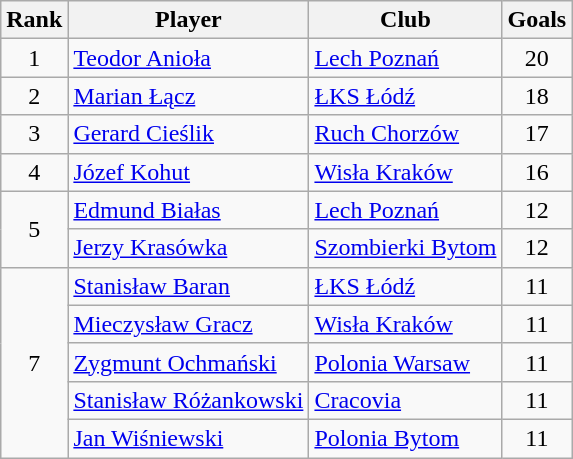<table class="wikitable" style="text-align:center">
<tr>
<th>Rank</th>
<th>Player</th>
<th>Club</th>
<th>Goals</th>
</tr>
<tr>
<td rowspan="1">1</td>
<td align="left"> <a href='#'>Teodor Anioła</a></td>
<td align="left"><a href='#'>Lech Poznań</a></td>
<td>20</td>
</tr>
<tr>
<td rowspan="1">2</td>
<td align="left"> <a href='#'>Marian Łącz</a></td>
<td align="left"><a href='#'>ŁKS Łódź</a></td>
<td>18</td>
</tr>
<tr>
<td rowspan="1">3</td>
<td align="left"> <a href='#'>Gerard Cieślik</a></td>
<td align="left"><a href='#'>Ruch Chorzów</a></td>
<td>17</td>
</tr>
<tr>
<td rowspan="1">4</td>
<td align="left"> <a href='#'>Józef Kohut</a></td>
<td align="left"><a href='#'>Wisła Kraków</a></td>
<td>16</td>
</tr>
<tr>
<td rowspan="2">5</td>
<td align="left"> <a href='#'>Edmund Białas</a></td>
<td align="left"><a href='#'>Lech Poznań</a></td>
<td>12</td>
</tr>
<tr>
<td align="left"> <a href='#'>Jerzy Krasówka</a></td>
<td align="left"><a href='#'>Szombierki Bytom</a></td>
<td>12</td>
</tr>
<tr>
<td rowspan="5">7</td>
<td align="left"> <a href='#'>Stanisław Baran</a></td>
<td align="left"><a href='#'>ŁKS Łódź</a></td>
<td>11</td>
</tr>
<tr>
<td align="left"> <a href='#'>Mieczysław Gracz</a></td>
<td align="left"><a href='#'>Wisła Kraków</a></td>
<td>11</td>
</tr>
<tr>
<td align="left"> <a href='#'>Zygmunt Ochmański</a></td>
<td align="left"><a href='#'>Polonia Warsaw</a></td>
<td>11</td>
</tr>
<tr>
<td align="left"> <a href='#'>Stanisław Różankowski</a></td>
<td align="left"><a href='#'>Cracovia</a></td>
<td>11</td>
</tr>
<tr>
<td align="left"> <a href='#'>Jan Wiśniewski</a></td>
<td align="left"><a href='#'>Polonia Bytom</a></td>
<td>11</td>
</tr>
</table>
